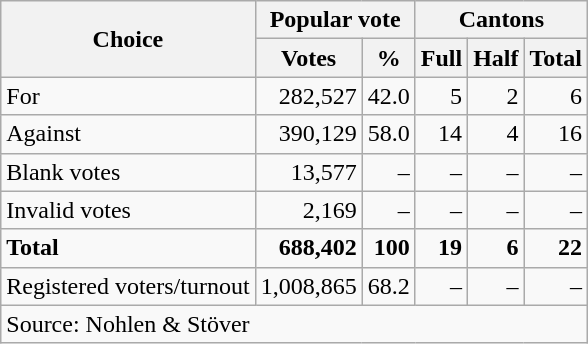<table class=wikitable style=text-align:right>
<tr>
<th rowspan=2>Choice</th>
<th colspan=2>Popular vote</th>
<th colspan=3>Cantons</th>
</tr>
<tr>
<th>Votes</th>
<th>%</th>
<th>Full</th>
<th>Half</th>
<th>Total</th>
</tr>
<tr>
<td align=left>For</td>
<td>282,527</td>
<td>42.0</td>
<td>5</td>
<td>2</td>
<td>6</td>
</tr>
<tr>
<td align=left>Against</td>
<td>390,129</td>
<td>58.0</td>
<td>14</td>
<td>4</td>
<td>16</td>
</tr>
<tr>
<td align=left>Blank votes</td>
<td>13,577</td>
<td>–</td>
<td>–</td>
<td>–</td>
<td>–</td>
</tr>
<tr>
<td align=left>Invalid votes</td>
<td>2,169</td>
<td>–</td>
<td>–</td>
<td>–</td>
<td>–</td>
</tr>
<tr>
<td align=left><strong>Total</strong></td>
<td><strong>688,402</strong></td>
<td><strong>100</strong></td>
<td><strong>19</strong></td>
<td><strong>6</strong></td>
<td><strong>22</strong></td>
</tr>
<tr>
<td align=left>Registered voters/turnout</td>
<td>1,008,865</td>
<td>68.2</td>
<td>–</td>
<td>–</td>
<td>–</td>
</tr>
<tr>
<td align=left colspan=6>Source: Nohlen & Stöver</td>
</tr>
</table>
